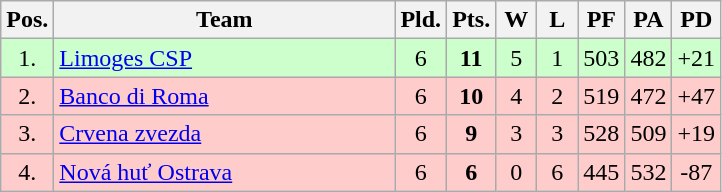<table class="wikitable" style="text-align:center">
<tr>
<th width=15>Pos.</th>
<th width=220>Team</th>
<th width=20>Pld.</th>
<th width=20>Pts.</th>
<th width=20>W</th>
<th width=20>L</th>
<th width=20>PF</th>
<th width=20>PA</th>
<th width=20>PD</th>
</tr>
<tr style="background: #ccffcc;">
<td>1.</td>
<td align=left> <a href='#'>Limoges CSP</a></td>
<td>6</td>
<td><strong>11</strong></td>
<td>5</td>
<td>1</td>
<td>503</td>
<td>482</td>
<td>+21</td>
</tr>
<tr style="background: #ffcccc;">
<td>2.</td>
<td align=left> <a href='#'>Banco di Roma</a></td>
<td>6</td>
<td><strong>10</strong></td>
<td>4</td>
<td>2</td>
<td>519</td>
<td>472</td>
<td>+47</td>
</tr>
<tr style="background: #ffcccc;">
<td>3.</td>
<td align=left> <a href='#'>Crvena zvezda</a></td>
<td>6</td>
<td><strong>9</strong></td>
<td>3</td>
<td>3</td>
<td>528</td>
<td>509</td>
<td>+19</td>
</tr>
<tr style="background: #ffcccc;">
<td>4.</td>
<td align=left> <a href='#'>Nová huť Ostrava</a></td>
<td>6</td>
<td><strong>6</strong></td>
<td>0</td>
<td>6</td>
<td>445</td>
<td>532</td>
<td>-87</td>
</tr>
</table>
